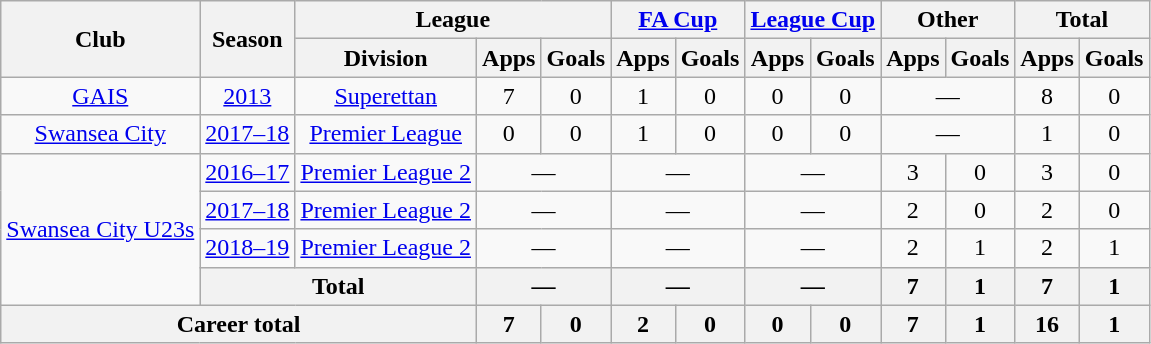<table class="wikitable" style="text-align:center">
<tr>
<th rowspan="2">Club</th>
<th rowspan="2">Season</th>
<th colspan="3">League</th>
<th colspan="2"><a href='#'>FA Cup</a></th>
<th colspan="2"><a href='#'>League Cup</a></th>
<th colspan="2">Other</th>
<th colspan="2">Total</th>
</tr>
<tr>
<th>Division</th>
<th>Apps</th>
<th>Goals</th>
<th>Apps</th>
<th>Goals</th>
<th>Apps</th>
<th>Goals</th>
<th>Apps</th>
<th>Goals</th>
<th>Apps</th>
<th>Goals</th>
</tr>
<tr>
<td><a href='#'>GAIS</a></td>
<td><a href='#'>2013</a></td>
<td><a href='#'>Superettan</a></td>
<td>7</td>
<td>0</td>
<td>1</td>
<td>0</td>
<td>0</td>
<td>0</td>
<td colspan="2">—</td>
<td>8</td>
<td>0</td>
</tr>
<tr>
<td><a href='#'>Swansea City</a></td>
<td><a href='#'>2017–18</a></td>
<td><a href='#'>Premier League</a></td>
<td>0</td>
<td>0</td>
<td>1</td>
<td>0</td>
<td>0</td>
<td>0</td>
<td colspan="2">—</td>
<td>1</td>
<td>0</td>
</tr>
<tr>
<td rowspan=4><a href='#'>Swansea City U23s</a></td>
<td><a href='#'>2016–17</a></td>
<td><a href='#'>Premier League 2</a></td>
<td colspan="2">—</td>
<td colspan="2">—</td>
<td colspan="2">—</td>
<td>3</td>
<td>0</td>
<td>3</td>
<td>0</td>
</tr>
<tr>
<td><a href='#'>2017–18</a></td>
<td><a href='#'>Premier League 2</a></td>
<td colspan="2">—</td>
<td colspan="2">—</td>
<td colspan="2">—</td>
<td>2</td>
<td>0</td>
<td>2</td>
<td>0</td>
</tr>
<tr>
<td><a href='#'>2018–19</a></td>
<td><a href='#'>Premier League 2</a></td>
<td colspan="2">—</td>
<td colspan="2">—</td>
<td colspan="2">—</td>
<td>2</td>
<td>1</td>
<td>2</td>
<td>1</td>
</tr>
<tr>
<th colspan="2">Total</th>
<th colspan="2">—</th>
<th colspan="2">—</th>
<th colspan="2">—</th>
<th>7</th>
<th>1</th>
<th>7</th>
<th>1</th>
</tr>
<tr>
<th colspan="3">Career total</th>
<th>7</th>
<th>0</th>
<th>2</th>
<th>0</th>
<th>0</th>
<th>0</th>
<th>7</th>
<th>1</th>
<th>16</th>
<th>1</th>
</tr>
</table>
